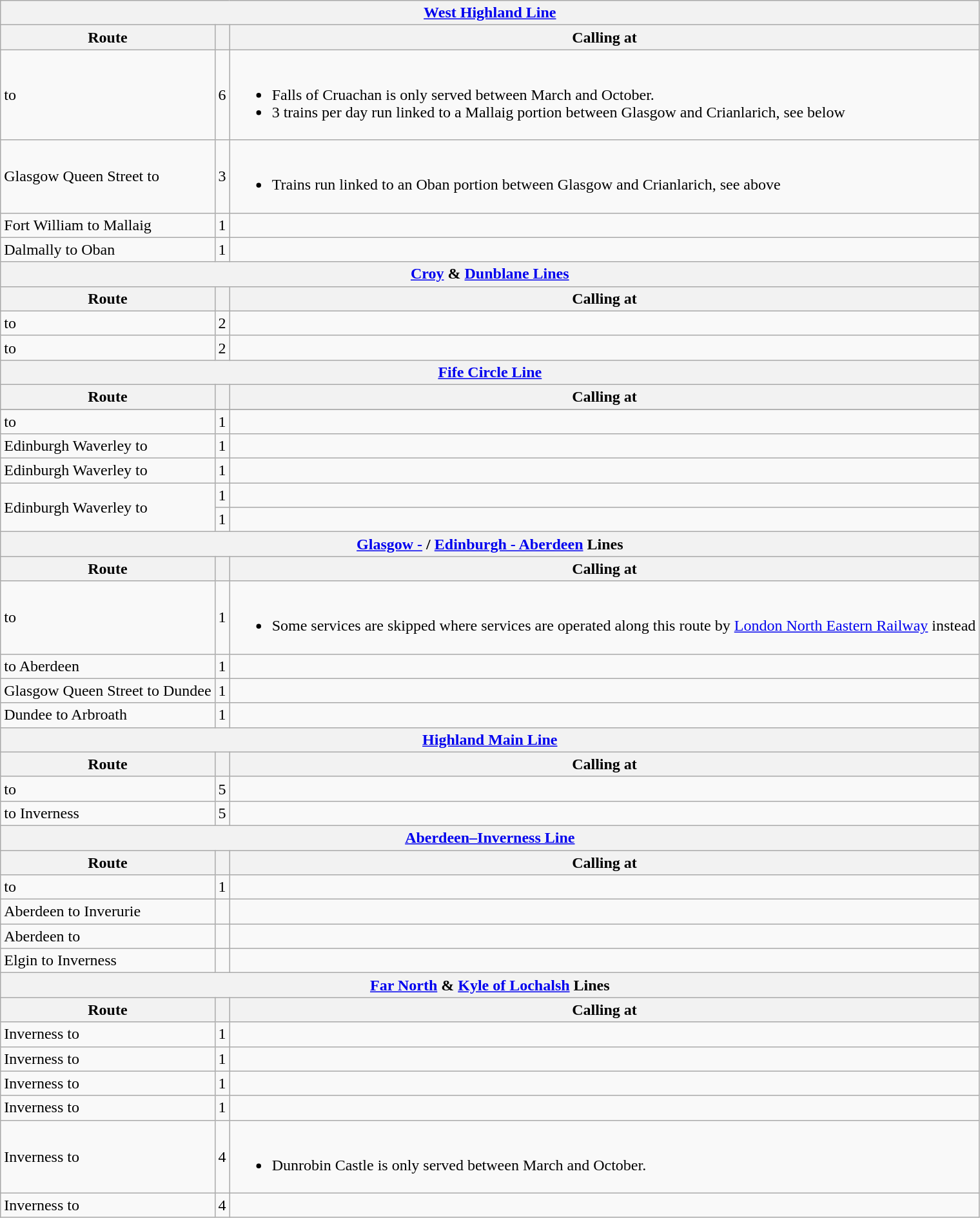<table class="wikitable">
<tr>
<th colspan="3"><a href='#'>West Highland Line</a></th>
</tr>
<tr>
<th>Route</th>
<th></th>
<th>Calling at</th>
</tr>
<tr>
<td> to </td>
<td>6</td>
<td><br><ul><li>Falls of Cruachan is only served between March and October.</li><li>3 trains per day run linked to a Mallaig portion between Glasgow and Crianlarich, see below</li></ul></td>
</tr>
<tr>
<td>Glasgow Queen Street to </td>
<td>3</td>
<td><br><ul><li>Trains run linked to an Oban portion between Glasgow and Crianlarich, see above</li></ul></td>
</tr>
<tr>
<td>Fort William to Mallaig</td>
<td>1</td>
<td></td>
</tr>
<tr>
<td>Dalmally to Oban</td>
<td>1</td>
<td></td>
</tr>
<tr>
<th colspan="3"><a href='#'>Croy</a> & <a href='#'>Dunblane Lines</a></th>
</tr>
<tr>
<th>Route</th>
<th></th>
<th>Calling at</th>
</tr>
<tr>
<td> to </td>
<td>2</td>
<td></td>
</tr>
<tr>
<td> to </td>
<td>2</td>
<td></td>
</tr>
<tr>
<th colspan="3"><a href='#'>Fife Circle Line</a></th>
</tr>
<tr>
<th>Route</th>
<th></th>
<th>Calling at</th>
</tr>
<tr>
</tr>
<tr>
<td> to </td>
<td>1</td>
<td></td>
</tr>
<tr>
<td>Edinburgh Waverley to </td>
<td>1</td>
<td></td>
</tr>
<tr>
<td>Edinburgh Waverley to </td>
<td>1</td>
<td></td>
</tr>
<tr>
<td rowspan="2">Edinburgh Waverley to </td>
<td>1</td>
<td></td>
</tr>
<tr>
<td>1</td>
<td></td>
</tr>
<tr>
<th colspan="3"><a href='#'>Glasgow -</a> / <a href='#'>Edinburgh - Aberdeen</a> Lines</th>
</tr>
<tr>
<th>Route</th>
<th></th>
<th>Calling at</th>
</tr>
<tr>
<td> to </td>
<td>1</td>
<td><br><ul><li>Some services are skipped where services are operated along this route by <a href='#'>London North Eastern Railway</a> instead</li></ul></td>
</tr>
<tr>
<td> to Aberdeen</td>
<td>1</td>
<td></td>
</tr>
<tr>
<td>Glasgow Queen Street to Dundee</td>
<td>1</td>
<td></td>
</tr>
<tr>
<td>Dundee to Arbroath</td>
<td>1</td>
<td></td>
</tr>
<tr>
<th colspan="3"><a href='#'>Highland Main Line</a></th>
</tr>
<tr>
<th>Route</th>
<th></th>
<th>Calling at</th>
</tr>
<tr>
<td> to </td>
<td>5</td>
<td></td>
</tr>
<tr>
<td> to Inverness</td>
<td>5</td>
<td></td>
</tr>
<tr>
<th colspan="3"><a href='#'>Aberdeen–Inverness Line</a></th>
</tr>
<tr>
<th>Route</th>
<th></th>
<th>Calling at</th>
</tr>
<tr>
<td> to </td>
<td>1</td>
<td></td>
</tr>
<tr>
<td>Aberdeen to Inverurie</td>
<td></td>
<td></td>
</tr>
<tr>
<td>Aberdeen to </td>
<td></td>
<td></td>
</tr>
<tr>
<td>Elgin to Inverness</td>
<td></td>
<td></td>
</tr>
<tr>
<th colspan="3"><a href='#'>Far North</a> & <a href='#'>Kyle of Lochalsh</a> Lines</th>
</tr>
<tr>
<th>Route</th>
<th></th>
<th>Calling at</th>
</tr>
<tr>
<td>Inverness to </td>
<td>1</td>
<td></td>
</tr>
<tr>
<td>Inverness to </td>
<td>1</td>
<td></td>
</tr>
<tr>
<td>Inverness to </td>
<td>1</td>
<td></td>
</tr>
<tr>
<td>Inverness to </td>
<td>1</td>
<td></td>
</tr>
<tr>
<td>Inverness to </td>
<td>4</td>
<td><br><ul><li>Dunrobin Castle is only served between March and October.</li></ul></td>
</tr>
<tr>
<td>Inverness to </td>
<td>4</td>
<td></td>
</tr>
</table>
